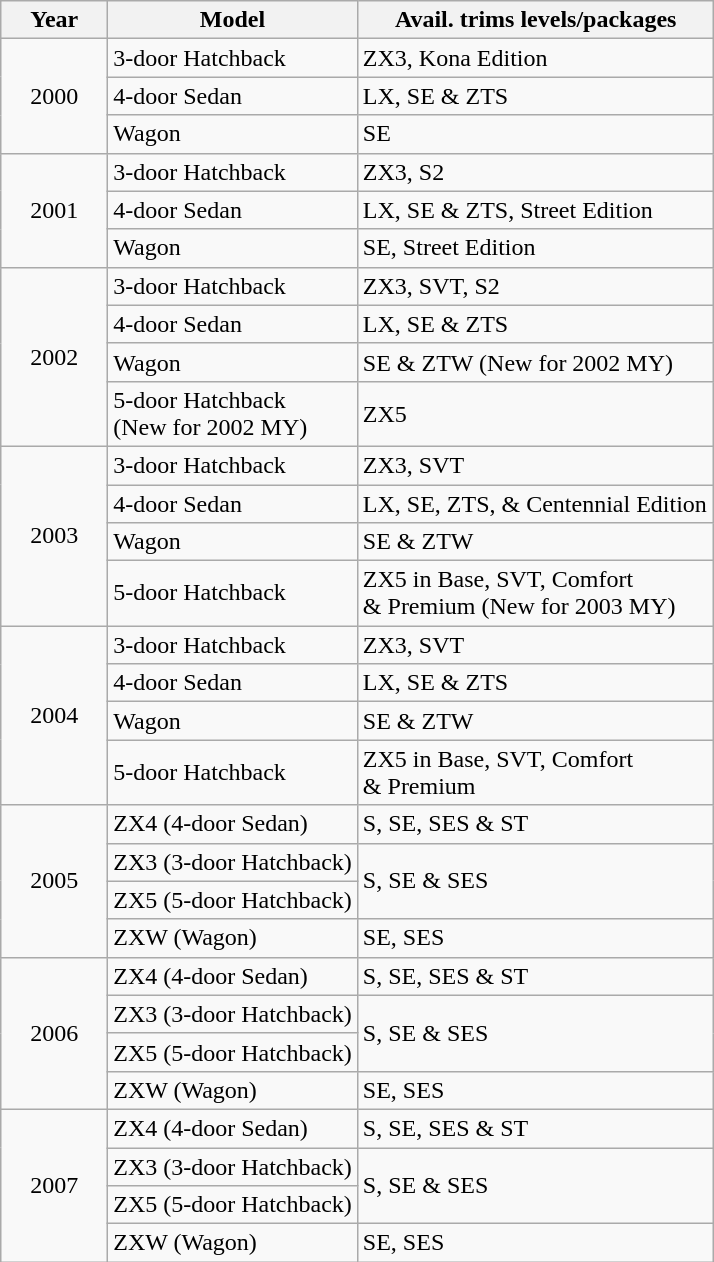<table class="wikitable">
<tr>
<th style="width:15%;">Year</th>
<th style="width:35%;">Model</th>
<th style="width:50%;">Avail. trims levels/packages</th>
</tr>
<tr>
<td rowspan="3" style="text-align:center;">2000</td>
<td>3-door Hatchback</td>
<td>ZX3, Kona Edition</td>
</tr>
<tr>
<td>4-door Sedan</td>
<td>LX, SE & ZTS</td>
</tr>
<tr>
<td>Wagon</td>
<td>SE</td>
</tr>
<tr>
<td rowspan="3" style="text-align:center;">2001</td>
<td>3-door Hatchback</td>
<td>ZX3, S2</td>
</tr>
<tr>
<td>4-door Sedan</td>
<td>LX, SE & ZTS, Street Edition</td>
</tr>
<tr>
<td>Wagon</td>
<td>SE, Street Edition</td>
</tr>
<tr>
<td rowspan="4" style="text-align:center;">2002</td>
<td>3-door Hatchback</td>
<td>ZX3, SVT, S2</td>
</tr>
<tr>
<td>4-door Sedan</td>
<td>LX, SE & ZTS</td>
</tr>
<tr>
<td>Wagon</td>
<td>SE & ZTW (New for 2002 MY)</td>
</tr>
<tr>
<td>5-door Hatchback<br>(New for 2002 MY)</td>
<td>ZX5</td>
</tr>
<tr>
<td rowspan="4" style="text-align:center;">2003</td>
<td>3-door Hatchback</td>
<td>ZX3, SVT</td>
</tr>
<tr>
<td>4-door Sedan</td>
<td>LX, SE, ZTS, & Centennial Edition</td>
</tr>
<tr>
<td>Wagon</td>
<td>SE & ZTW</td>
</tr>
<tr>
<td>5-door Hatchback</td>
<td>ZX5 in Base, SVT, Comfort<br>& Premium (New for 2003 MY)</td>
</tr>
<tr>
<td rowspan="4" style="text-align:center;">2004</td>
<td>3-door Hatchback</td>
<td>ZX3, SVT</td>
</tr>
<tr>
<td>4-door Sedan</td>
<td>LX, SE & ZTS</td>
</tr>
<tr>
<td>Wagon</td>
<td>SE & ZTW</td>
</tr>
<tr>
<td>5-door Hatchback</td>
<td>ZX5 in Base, SVT, Comfort<br>& Premium</td>
</tr>
<tr>
<td rowspan="4" style="text-align:center;">2005</td>
<td>ZX4 (4-door Sedan)</td>
<td>S, SE, SES & ST</td>
</tr>
<tr>
<td>ZX3 (3-door Hatchback)</td>
<td rowspan=2>S, SE & SES</td>
</tr>
<tr>
<td>ZX5 (5-door Hatchback)</td>
</tr>
<tr>
<td>ZXW (Wagon)</td>
<td>SE, SES</td>
</tr>
<tr>
<td rowspan="4" style="text-align:center;">2006</td>
<td>ZX4 (4-door Sedan)</td>
<td>S, SE, SES & ST</td>
</tr>
<tr>
<td>ZX3 (3-door Hatchback)</td>
<td rowspan=2>S, SE & SES</td>
</tr>
<tr>
<td>ZX5 (5-door Hatchback)</td>
</tr>
<tr>
<td>ZXW (Wagon)</td>
<td>SE, SES</td>
</tr>
<tr>
<td rowspan="4" style="text-align:center;">2007</td>
<td>ZX4 (4-door Sedan)</td>
<td>S, SE, SES & ST</td>
</tr>
<tr>
<td>ZX3 (3-door Hatchback)</td>
<td rowspan=2>S, SE & SES</td>
</tr>
<tr>
<td>ZX5 (5-door Hatchback)</td>
</tr>
<tr>
<td>ZXW (Wagon)</td>
<td>SE, SES</td>
</tr>
</table>
